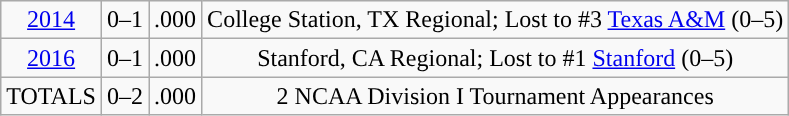<table class="wikitable sortable" style="text-align:center">
<tr>
<td><a href='#'>2014</a></td>
<td>0–1</td>
<td>.000</td>
<td>College Station, TX Regional; Lost to #3 <a href='#'>Texas A&M</a> (0–5)</td>
</tr>
<tr>
<td><a href='#'>2016</a></td>
<td>0–1</td>
<td>.000</td>
<td>Stanford, CA Regional; Lost to #1 <a href='#'>Stanford</a> (0–5)</td>
</tr>
<tr class="sortbottom">
<td>TOTALS</td>
<td>0–2</td>
<td>.000</td>
<td>2 NCAA Division I Tournament Appearances</td>
</tr>
</table>
